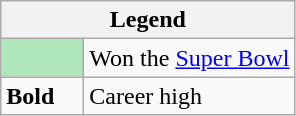<table class="wikitable mw-collapsible mw-collapsed">
<tr>
<th colspan="2">Legend</th>
</tr>
<tr>
<td style="background:#afe6ba; width:3em;"></td>
<td>Won the <a href='#'>Super Bowl</a></td>
</tr>
<tr>
<td><strong>Bold</strong></td>
<td>Career high</td>
</tr>
</table>
